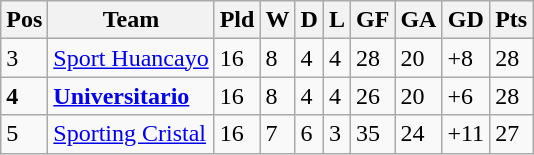<table class="wikitable">
<tr>
<th><abbr>Pos</abbr></th>
<th>Team</th>
<th><abbr>Pld</abbr></th>
<th><abbr>W</abbr></th>
<th><abbr>D</abbr></th>
<th><abbr>L</abbr></th>
<th><abbr>GF</abbr></th>
<th><abbr>GA</abbr></th>
<th><abbr>GD</abbr></th>
<th><abbr>Pts</abbr></th>
</tr>
<tr>
<td>3</td>
<td><a href='#'>Sport Huancayo</a></td>
<td>16</td>
<td>8</td>
<td>4</td>
<td>4</td>
<td>28</td>
<td>20</td>
<td>+8</td>
<td>28</td>
</tr>
<tr>
<td><strong>4</strong></td>
<td><a href='#'><strong>Universitario</strong></a></td>
<td>16</td>
<td>8</td>
<td>4</td>
<td>4</td>
<td>26</td>
<td>20</td>
<td>+6</td>
<td>28</td>
</tr>
<tr>
<td>5</td>
<td><a href='#'>Sporting Cristal</a></td>
<td>16</td>
<td>7</td>
<td>6</td>
<td>3</td>
<td>35</td>
<td>24</td>
<td>+11</td>
<td>27</td>
</tr>
</table>
